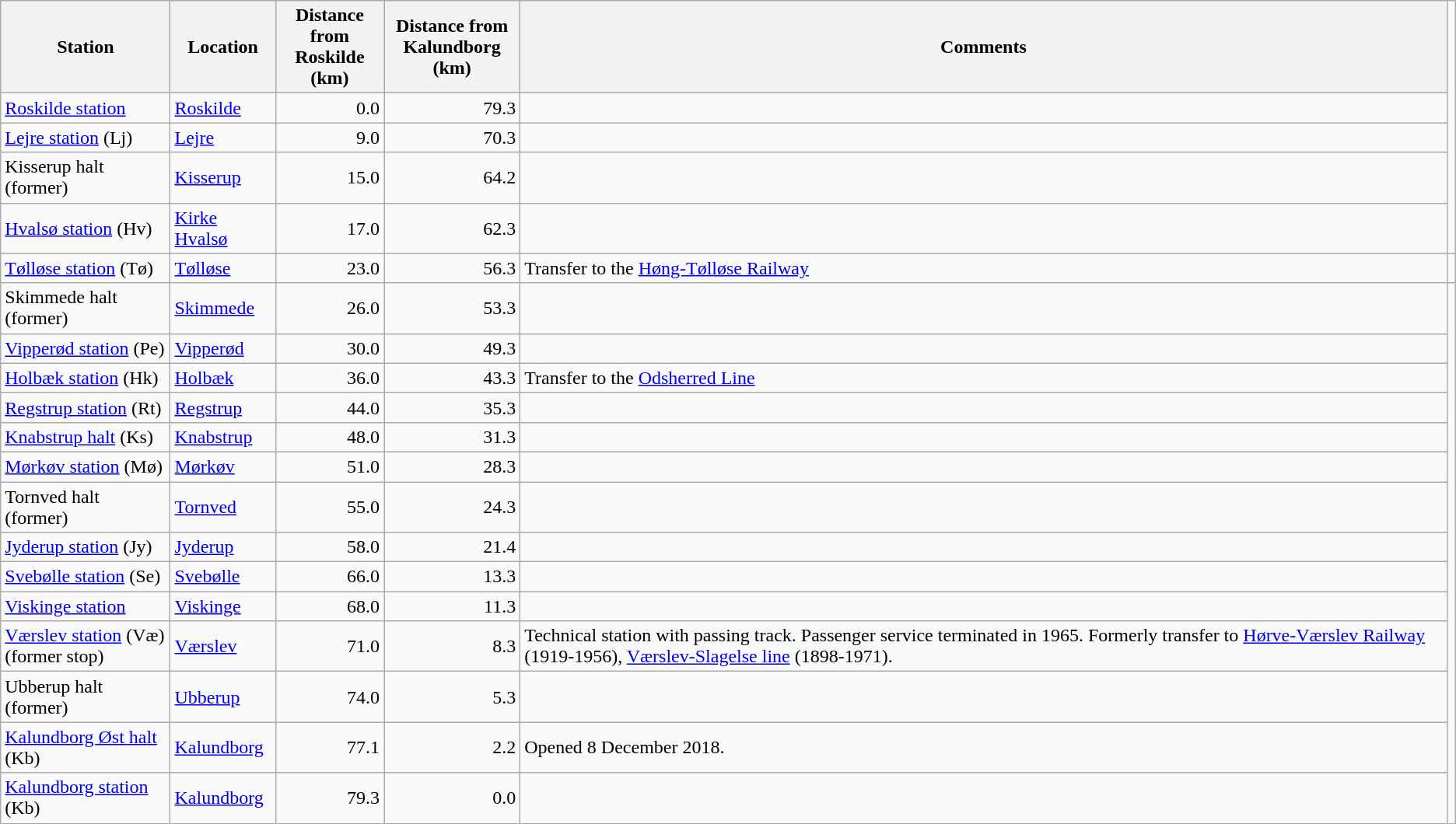<table class=wikitable>
<tr>
<th>Station</th>
<th>Location</th>
<th>Distance from<br>Roskilde (km)</th>
<th>Distance from<br>Kalundborg (km)</th>
<th>Comments</th>
</tr>
<tr>
<td><a href='#'>Roskilde station</a></td>
<td><a href='#'>Roskilde</a></td>
<td style="text-align:right;">0.0</td>
<td style="text-align:right;">79.3</td>
<td></td>
</tr>
<tr>
<td><a href='#'>Lejre station</a> (Lj)</td>
<td><a href='#'>Lejre</a></td>
<td style="text-align:right;">9.0</td>
<td style="text-align:right;">70.3</td>
<td></td>
</tr>
<tr>
<td>Kisserup halt (former)</td>
<td><a href='#'>Kisserup</a></td>
<td style="text-align:right;">15.0</td>
<td style="text-align:right;">64.2</td>
<td></td>
</tr>
<tr>
<td><a href='#'>Hvalsø station</a> (Hv)</td>
<td><a href='#'>Kirke Hvalsø</a></td>
<td style="text-align:right;">17.0</td>
<td style="text-align:right;">62.3</td>
<td></td>
</tr>
<tr>
<td><a href='#'>Tølløse station</a> (Tø)</td>
<td><a href='#'>Tølløse</a></td>
<td style="text-align:right;">23.0</td>
<td style="text-align:right;">56.3</td>
<td>Transfer to the <a href='#'>Høng-Tølløse Railway</a></td>
<td></td>
</tr>
<tr>
<td>Skimmede halt (former)</td>
<td><a href='#'>Skimmede</a></td>
<td style="text-align:right;">26.0</td>
<td style="text-align:right;">53.3</td>
<td></td>
</tr>
<tr>
<td><a href='#'>Vipperød station</a> (Pe)</td>
<td><a href='#'>Vipperød</a></td>
<td style="text-align:right;">30.0</td>
<td style="text-align:right;">49.3</td>
<td></td>
</tr>
<tr>
<td><a href='#'>Holbæk station</a> (Hk)</td>
<td><a href='#'>Holbæk</a></td>
<td style="text-align:right;">36.0</td>
<td style="text-align:right;">43.3</td>
<td>Transfer to the <a href='#'>Odsherred Line</a></td>
</tr>
<tr>
<td><a href='#'>Regstrup station</a> (Rt)</td>
<td><a href='#'>Regstrup</a></td>
<td style="text-align:right;">44.0</td>
<td style="text-align:right;">35.3</td>
<td></td>
</tr>
<tr>
<td><a href='#'>Knabstrup halt</a> (Ks)</td>
<td><a href='#'>Knabstrup</a></td>
<td style="text-align:right;">48.0</td>
<td style="text-align:right;">31.3</td>
<td></td>
</tr>
<tr>
<td><a href='#'>Mørkøv station</a> (Mø)</td>
<td><a href='#'>Mørkøv</a></td>
<td style="text-align:right;">51.0</td>
<td style="text-align:right;">28.3</td>
<td></td>
</tr>
<tr>
<td>Tornved halt (former)</td>
<td><a href='#'>Tornved</a></td>
<td style="text-align:right;">55.0</td>
<td style="text-align:right;">24.3</td>
<td></td>
</tr>
<tr>
<td><a href='#'>Jyderup station</a> (Jy)</td>
<td><a href='#'>Jyderup</a></td>
<td style="text-align:right;">58.0</td>
<td style="text-align:right;">21.4</td>
<td></td>
</tr>
<tr>
<td><a href='#'>Svebølle station</a> (Se)</td>
<td><a href='#'>Svebølle</a></td>
<td style="text-align:right;">66.0</td>
<td style="text-align:right;">13.3</td>
<td></td>
</tr>
<tr>
<td><a href='#'>Viskinge station</a></td>
<td><a href='#'>Viskinge</a></td>
<td style="text-align:right;">68.0</td>
<td style="text-align:right;">11.3</td>
<td></td>
</tr>
<tr>
<td><a href='#'>Værslev station</a> (Væ)<br>(former stop)</td>
<td><a href='#'>Værslev</a></td>
<td style="text-align:right;">71.0</td>
<td style="text-align:right;">8.3</td>
<td>Technical station with passing track. Passenger service terminated in 1965. Formerly transfer to <a href='#'>Hørve-Værslev Railway</a> (1919-1956), <a href='#'>Værslev-Slagelse line</a> (1898-1971).</td>
</tr>
<tr>
<td>Ubberup halt (former)</td>
<td><a href='#'>Ubberup</a></td>
<td style="text-align:right;">74.0</td>
<td style="text-align:right;">5.3</td>
<td></td>
</tr>
<tr>
<td><a href='#'>Kalundborg Øst halt</a> (Kb)</td>
<td><a href='#'>Kalundborg</a></td>
<td style="text-align:right;">77.1</td>
<td style="text-align:right;">2.2</td>
<td>Opened 8 December 2018.</td>
</tr>
<tr>
<td><a href='#'>Kalundborg station</a> (Kb)</td>
<td><a href='#'>Kalundborg</a></td>
<td style="text-align:right;">79.3</td>
<td style="text-align:right;">0.0</td>
<td></td>
</tr>
</table>
